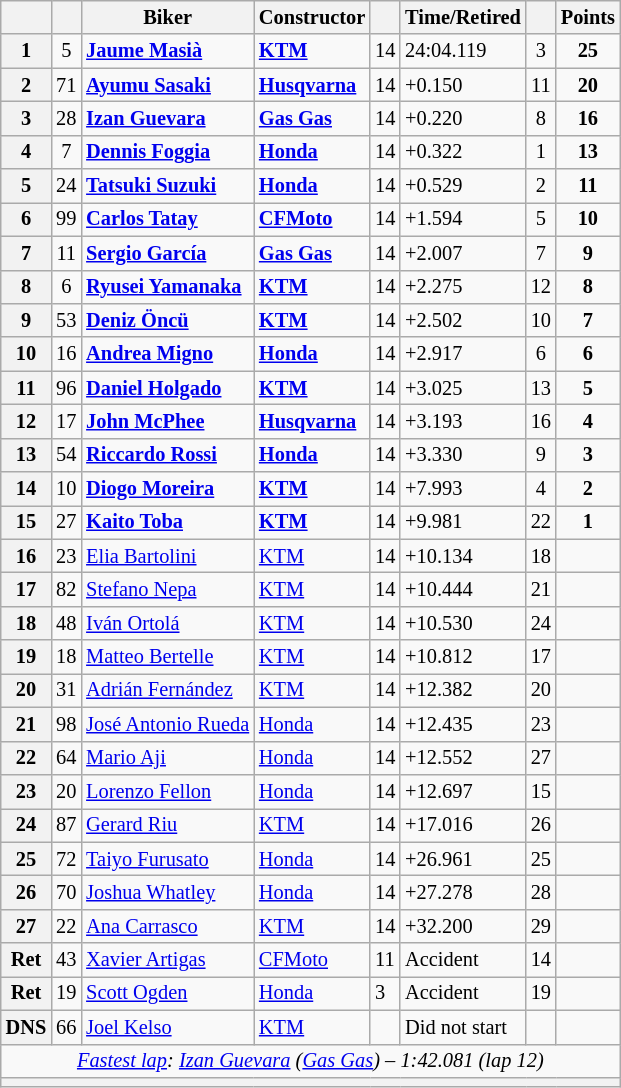<table class="wikitable sortable" style="font-size: 85%;">
<tr>
<th scope="col"></th>
<th scope="col"></th>
<th scope="col">Biker</th>
<th scope="col">Constructor</th>
<th scope="col" class="unsortable"></th>
<th scope="col" class="unsortable">Time/Retired</th>
<th scope="col"></th>
<th scope="col">Points</th>
</tr>
<tr>
<th scope="row">1</th>
<td align="center">5</td>
<td> <strong><a href='#'>Jaume Masià</a></strong></td>
<td><strong><a href='#'>KTM</a></strong></td>
<td>14</td>
<td>24:04.119</td>
<td align="center">3</td>
<td align="center"><strong>25</strong></td>
</tr>
<tr>
<th scope="row">2</th>
<td align="center">71</td>
<td> <strong><a href='#'>Ayumu Sasaki</a></strong></td>
<td><strong><a href='#'>Husqvarna</a></strong></td>
<td>14</td>
<td>+0.150</td>
<td align="center">11</td>
<td align="center"><strong>20</strong></td>
</tr>
<tr>
<th scope="row">3</th>
<td align="center">28</td>
<td> <strong><a href='#'>Izan Guevara</a></strong></td>
<td><strong><a href='#'>Gas Gas</a></strong></td>
<td>14</td>
<td>+0.220</td>
<td align="center">8</td>
<td align="center"><strong>16</strong></td>
</tr>
<tr>
<th scope="row">4</th>
<td align="center">7</td>
<td> <strong><a href='#'>Dennis Foggia</a></strong></td>
<td><strong><a href='#'>Honda</a></strong></td>
<td>14</td>
<td>+0.322</td>
<td align="center">1</td>
<td align="center"><strong>13</strong></td>
</tr>
<tr>
<th scope="row">5</th>
<td align="center">24</td>
<td> <strong><a href='#'>Tatsuki Suzuki</a></strong></td>
<td><strong><a href='#'>Honda</a></strong></td>
<td>14</td>
<td>+0.529</td>
<td align="center">2</td>
<td align="center"><strong>11</strong></td>
</tr>
<tr>
<th scope="row">6</th>
<td align="center">99</td>
<td> <strong><a href='#'>Carlos Tatay</a></strong></td>
<td><strong><a href='#'>CFMoto</a></strong></td>
<td>14</td>
<td>+1.594</td>
<td align="center">5</td>
<td align="center"><strong>10</strong></td>
</tr>
<tr>
<th scope="row">7</th>
<td align="center">11</td>
<td> <strong><a href='#'>Sergio García</a></strong></td>
<td><strong><a href='#'>Gas Gas</a></strong></td>
<td>14</td>
<td>+2.007</td>
<td align="center">7</td>
<td align="center"><strong>9</strong></td>
</tr>
<tr>
<th scope="row">8</th>
<td align="center">6</td>
<td> <strong><a href='#'>Ryusei Yamanaka</a></strong></td>
<td><strong><a href='#'>KTM</a></strong></td>
<td>14</td>
<td>+2.275</td>
<td align="center">12</td>
<td align="center"><strong>8</strong></td>
</tr>
<tr>
<th scope="row">9</th>
<td align="center">53</td>
<td> <strong><a href='#'>Deniz Öncü</a></strong></td>
<td><strong><a href='#'>KTM</a></strong></td>
<td>14</td>
<td>+2.502</td>
<td align="center">10</td>
<td align="center"><strong>7</strong></td>
</tr>
<tr>
<th scope="row">10</th>
<td align="center">16</td>
<td> <strong><a href='#'>Andrea Migno</a></strong></td>
<td><strong><a href='#'>Honda</a></strong></td>
<td>14</td>
<td>+2.917</td>
<td align="center">6</td>
<td align="center"><strong>6</strong></td>
</tr>
<tr>
<th scope="row">11</th>
<td align="center">96</td>
<td> <strong><a href='#'>Daniel Holgado</a></strong></td>
<td><strong><a href='#'>KTM</a></strong></td>
<td>14</td>
<td>+3.025</td>
<td align="center">13</td>
<td align="center"><strong>5</strong></td>
</tr>
<tr>
<th scope="row">12</th>
<td align="center">17</td>
<td> <strong><a href='#'>John McPhee</a></strong></td>
<td><strong><a href='#'>Husqvarna</a></strong></td>
<td>14</td>
<td>+3.193</td>
<td align="center">16</td>
<td align="center"><strong>4</strong></td>
</tr>
<tr>
<th scope="row">13</th>
<td align="center">54</td>
<td> <strong><a href='#'>Riccardo Rossi</a></strong></td>
<td><strong><a href='#'>Honda</a></strong></td>
<td>14</td>
<td>+3.330</td>
<td align="center">9</td>
<td align="center"><strong>3</strong></td>
</tr>
<tr>
<th scope="row">14</th>
<td align="center">10</td>
<td> <strong><a href='#'>Diogo Moreira</a></strong></td>
<td><strong><a href='#'>KTM</a></strong></td>
<td>14</td>
<td>+7.993</td>
<td align="center">4</td>
<td align="center"><strong>2</strong></td>
</tr>
<tr>
<th scope="row">15</th>
<td align="center">27</td>
<td> <strong><a href='#'>Kaito Toba</a></strong></td>
<td><strong><a href='#'>KTM</a></strong></td>
<td>14</td>
<td>+9.981</td>
<td align="center">22</td>
<td align="center"><strong>1</strong></td>
</tr>
<tr>
<th scope="row">16</th>
<td align="center">23</td>
<td> <a href='#'>Elia Bartolini</a></td>
<td><a href='#'>KTM</a></td>
<td>14</td>
<td>+10.134</td>
<td align="center">18</td>
<td></td>
</tr>
<tr>
<th scope="row">17</th>
<td align="center">82</td>
<td> <a href='#'>Stefano Nepa</a></td>
<td><a href='#'>KTM</a></td>
<td>14</td>
<td>+10.444</td>
<td align="center">21</td>
<td></td>
</tr>
<tr>
<th scope="row">18</th>
<td align="center">48</td>
<td> <a href='#'>Iván Ortolá</a></td>
<td><a href='#'>KTM</a></td>
<td>14</td>
<td>+10.530</td>
<td align="center">24</td>
<td></td>
</tr>
<tr>
<th scope="row">19</th>
<td align="center">18</td>
<td> <a href='#'>Matteo Bertelle</a></td>
<td><a href='#'>KTM</a></td>
<td>14</td>
<td>+10.812</td>
<td align="center">17</td>
<td></td>
</tr>
<tr>
<th scope="row">20</th>
<td align="center">31</td>
<td> <a href='#'>Adrián Fernández</a></td>
<td><a href='#'>KTM</a></td>
<td>14</td>
<td>+12.382</td>
<td align="center">20</td>
<td></td>
</tr>
<tr>
<th scope="row">21</th>
<td align="center">98</td>
<td> <a href='#'>José Antonio Rueda</a></td>
<td><a href='#'>Honda</a></td>
<td>14</td>
<td>+12.435</td>
<td align="center">23</td>
<td></td>
</tr>
<tr>
<th scope="row">22</th>
<td align="center">64</td>
<td> <a href='#'>Mario Aji</a></td>
<td><a href='#'>Honda</a></td>
<td>14</td>
<td>+12.552</td>
<td align="center">27</td>
<td></td>
</tr>
<tr>
<th scope="row">23</th>
<td align="center">20</td>
<td> <a href='#'>Lorenzo Fellon</a></td>
<td><a href='#'>Honda</a></td>
<td>14</td>
<td>+12.697</td>
<td align="center">15</td>
<td></td>
</tr>
<tr>
<th scope="row">24</th>
<td align="center">87</td>
<td> <a href='#'>Gerard Riu</a></td>
<td><a href='#'>KTM</a></td>
<td>14</td>
<td>+17.016</td>
<td align="center">26</td>
<td></td>
</tr>
<tr>
<th scope="row">25</th>
<td align="center">72</td>
<td> <a href='#'>Taiyo Furusato</a></td>
<td><a href='#'>Honda</a></td>
<td>14</td>
<td>+26.961</td>
<td align="center">25</td>
<td></td>
</tr>
<tr>
<th scope="row">26</th>
<td align="center">70</td>
<td> <a href='#'>Joshua Whatley</a></td>
<td><a href='#'>Honda</a></td>
<td>14</td>
<td>+27.278</td>
<td align="center">28</td>
<td></td>
</tr>
<tr>
<th scope="row">27</th>
<td align="center">22</td>
<td> <a href='#'>Ana Carrasco</a></td>
<td><a href='#'>KTM</a></td>
<td>14</td>
<td>+32.200</td>
<td align="center">29</td>
<td></td>
</tr>
<tr>
<th scope="row">Ret</th>
<td align="center">43</td>
<td> <a href='#'>Xavier Artigas</a></td>
<td><a href='#'>CFMoto</a></td>
<td>11</td>
<td>Accident</td>
<td align="center">14</td>
<td></td>
</tr>
<tr>
<th scope="row">Ret</th>
<td align="center">19</td>
<td> <a href='#'>Scott Ogden</a></td>
<td><a href='#'>Honda</a></td>
<td>3</td>
<td>Accident</td>
<td align="center">19</td>
<td></td>
</tr>
<tr>
<th scope="row">DNS</th>
<td align="center">66</td>
<td> <a href='#'>Joel Kelso</a></td>
<td><a href='#'>KTM</a></td>
<td></td>
<td>Did not start</td>
<td align="center"></td>
<td></td>
</tr>
<tr class="sortbottom">
<td colspan="8" style="text-align:center"><em><a href='#'>Fastest lap</a>:  <a href='#'>Izan Guevara</a> (<a href='#'>Gas Gas</a>) – 1:42.081 (lap 12)</em></td>
</tr>
<tr>
<th colspan=8></th>
</tr>
</table>
